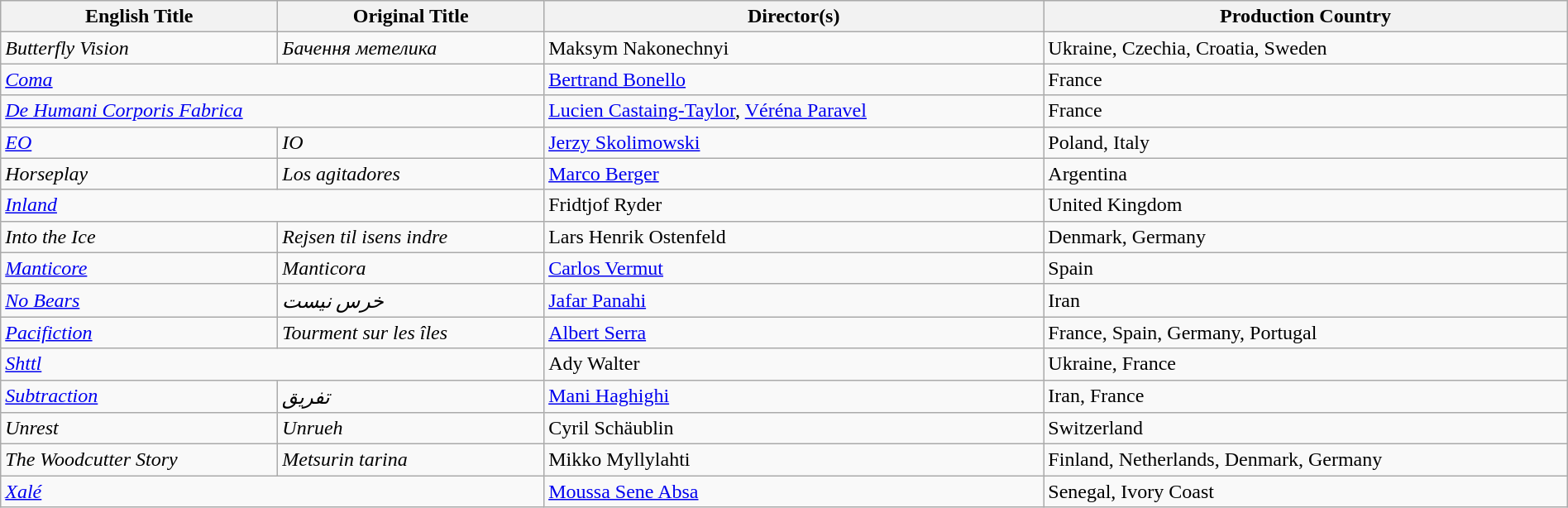<table class="sortable wikitable" style="width:100%; margin-bottom:4px">
<tr>
<th>English Title</th>
<th>Original Title</th>
<th>Director(s)</th>
<th>Production Country</th>
</tr>
<tr>
<td><em>Butterfly Vision</em></td>
<td><em>Бачення метелика</em></td>
<td>Maksym Nakonechnyi</td>
<td>Ukraine, Czechia, Croatia, Sweden</td>
</tr>
<tr>
<td colspan="2"><em><a href='#'>Coma</a></em></td>
<td><a href='#'>Bertrand Bonello</a></td>
<td>France</td>
</tr>
<tr>
<td colspan="2"><em><a href='#'>De Humani Corporis Fabrica</a></em></td>
<td><a href='#'>Lucien Castaing-Taylor</a>, <a href='#'>Véréna Paravel</a></td>
<td>France</td>
</tr>
<tr>
<td><em><a href='#'>EO</a></em></td>
<td><em>IO</em></td>
<td><a href='#'>Jerzy Skolimowski</a></td>
<td>Poland, Italy</td>
</tr>
<tr>
<td><em>Horseplay</em></td>
<td><em>Los agitadores</em></td>
<td><a href='#'>Marco Berger</a></td>
<td>Argentina</td>
</tr>
<tr>
<td colspan="2"><em><a href='#'>Inland</a></em></td>
<td>Fridtjof Ryder</td>
<td>United Kingdom</td>
</tr>
<tr>
<td><em>Into the Ice</em></td>
<td><em>Rejsen til isens indre</em></td>
<td>Lars Henrik Ostenfeld</td>
<td>Denmark, Germany</td>
</tr>
<tr>
<td><em><a href='#'>Manticore</a></em></td>
<td><em>Manticora</em></td>
<td><a href='#'>Carlos Vermut</a></td>
<td>Spain</td>
</tr>
<tr>
<td><em><a href='#'>No Bears</a></em></td>
<td><em>خرس نیست</em></td>
<td><a href='#'>Jafar Panahi</a></td>
<td>Iran</td>
</tr>
<tr>
<td><em><a href='#'>Pacifiction</a></em></td>
<td><em>Tourment sur les îles</em></td>
<td><a href='#'>Albert Serra</a></td>
<td>France, Spain, Germany, Portugal</td>
</tr>
<tr>
<td colspan="2"><em><a href='#'>Shttl</a></em></td>
<td>Ady Walter</td>
<td>Ukraine, France</td>
</tr>
<tr>
<td><em><a href='#'>Subtraction</a></em></td>
<td><em>تفریق</em></td>
<td><a href='#'>Mani Haghighi</a></td>
<td>Iran, France</td>
</tr>
<tr>
<td><em>Unrest</em></td>
<td><em>Unrueh</em></td>
<td>Cyril Schäublin</td>
<td>Switzerland</td>
</tr>
<tr>
<td><em>The Woodcutter Story</em></td>
<td><em>Metsurin tarina</em></td>
<td>Mikko Myllylahti</td>
<td>Finland, Netherlands, Denmark, Germany</td>
</tr>
<tr>
<td colspan="2"><em><a href='#'>Xalé</a></em></td>
<td><a href='#'>Moussa Sene Absa</a></td>
<td>Senegal, Ivory Coast</td>
</tr>
</table>
